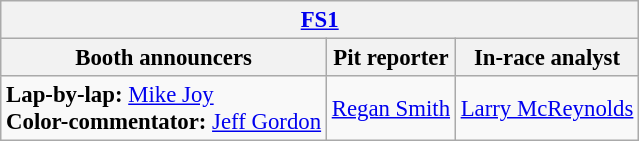<table class="wikitable" style="font-size: 95%">
<tr>
<th colspan="3"><a href='#'>FS1</a></th>
</tr>
<tr>
<th>Booth announcers</th>
<th>Pit reporter</th>
<th>In-race analyst</th>
</tr>
<tr>
<td><strong>Lap-by-lap:</strong> <a href='#'>Mike Joy</a><br><strong>Color-commentator:</strong> <a href='#'>Jeff Gordon</a></td>
<td><a href='#'>Regan Smith</a></td>
<td><a href='#'>Larry McReynolds</a></td>
</tr>
</table>
